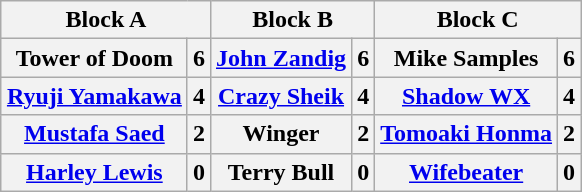<table class="wikitable" style="margin: 1em auto 1em auto">
<tr>
<th colspan="2">Block A</th>
<th colspan="2">Block B</th>
<th colspan="2">Block C</th>
</tr>
<tr>
<th>Tower of Doom</th>
<th>6</th>
<th><a href='#'>John Zandig</a></th>
<th>6</th>
<th>Mike Samples</th>
<th>6</th>
</tr>
<tr>
<th><a href='#'>Ryuji Yamakawa</a></th>
<th>4</th>
<th><a href='#'>Crazy Sheik</a></th>
<th>4</th>
<th><a href='#'>Shadow WX</a></th>
<th>4</th>
</tr>
<tr>
<th><a href='#'>Mustafa Saed</a></th>
<th>2</th>
<th>Winger</th>
<th>2</th>
<th><a href='#'>Tomoaki Honma</a></th>
<th>2</th>
</tr>
<tr>
<th><a href='#'>Harley Lewis</a></th>
<th>0</th>
<th>Terry Bull</th>
<th>0</th>
<th><a href='#'>Wifebeater</a></th>
<th>0</th>
</tr>
</table>
